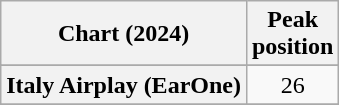<table class="wikitable sortable plainrowheaders" style="text-align:center;">
<tr>
<th scope="col">Chart (2024)</th>
<th scope="col">Peak<br>position</th>
</tr>
<tr>
</tr>
<tr>
<th scope="row">Italy Airplay (EarOne)</th>
<td>26</td>
</tr>
<tr>
</tr>
</table>
